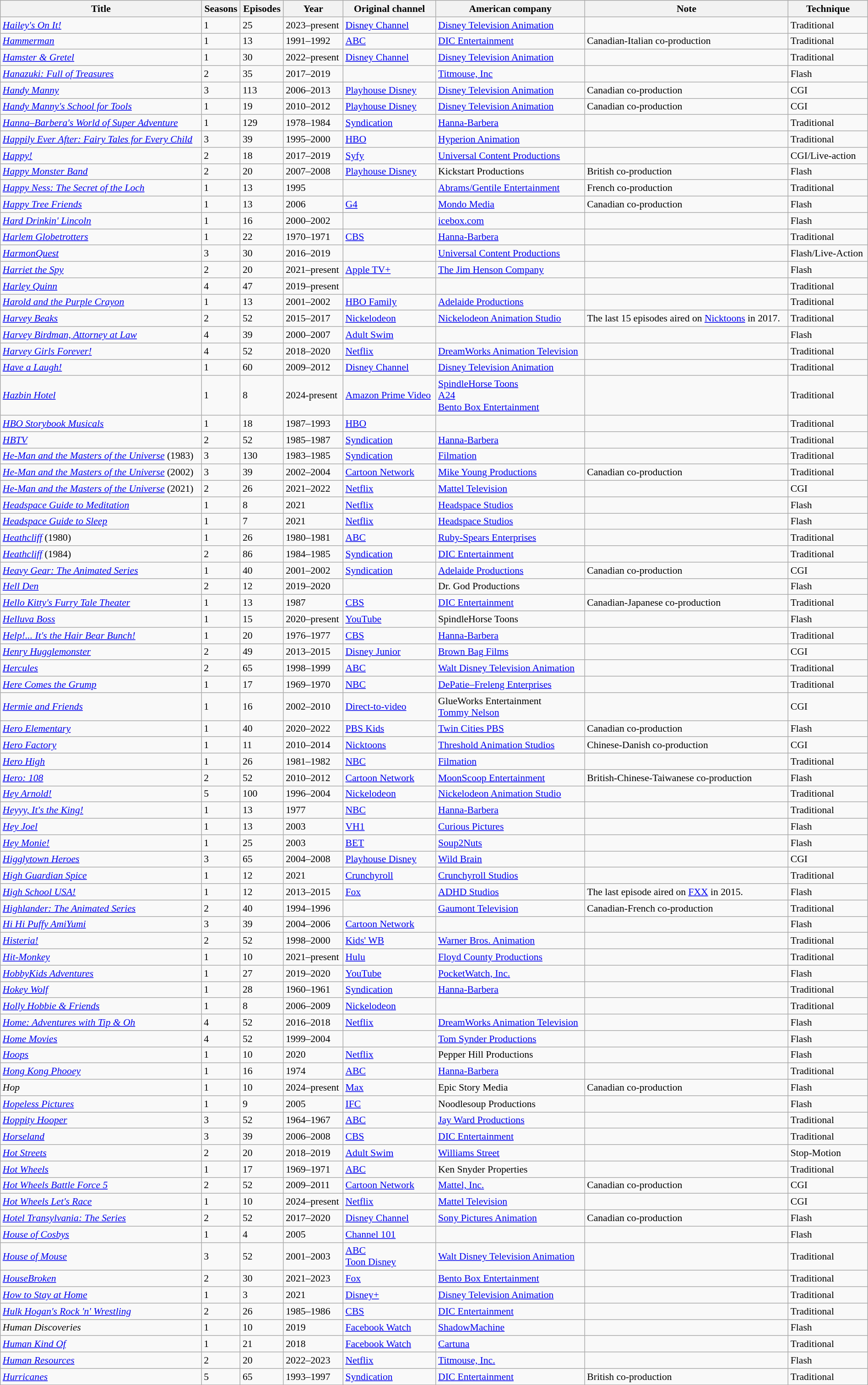<table class="wikitable sortable" style="text-align: left; font-size:90%; width:100%;">
<tr>
<th>Title</th>
<th>Seasons</th>
<th>Episodes</th>
<th>Year</th>
<th>Original channel</th>
<th>American company</th>
<th>Note</th>
<th>Technique</th>
</tr>
<tr>
<td><em><a href='#'>Hailey's On It!</a></em></td>
<td>1</td>
<td>25</td>
<td>2023–present</td>
<td><a href='#'>Disney Channel</a></td>
<td><a href='#'>Disney Television Animation</a></td>
<td></td>
<td>Traditional</td>
</tr>
<tr>
<td><em><a href='#'>Hammerman</a></em></td>
<td>1</td>
<td>13</td>
<td>1991–1992</td>
<td><a href='#'>ABC</a></td>
<td><a href='#'>DIC Entertainment</a></td>
<td>Canadian-Italian co-production</td>
<td>Traditional</td>
</tr>
<tr>
<td><em><a href='#'>Hamster & Gretel</a></em></td>
<td>1</td>
<td>30</td>
<td>2022–present</td>
<td><a href='#'>Disney Channel</a></td>
<td><a href='#'>Disney Television Animation</a></td>
<td></td>
<td>Traditional</td>
</tr>
<tr>
<td><em><a href='#'>Hanazuki: Full of Treasures</a></em></td>
<td>2</td>
<td>35</td>
<td>2017–2019</td>
<td></td>
<td><a href='#'>Titmouse, Inc</a></td>
<td></td>
<td>Flash</td>
</tr>
<tr>
<td><em><a href='#'>Handy Manny</a></em></td>
<td>3</td>
<td>113</td>
<td>2006–2013</td>
<td><a href='#'>Playhouse Disney</a></td>
<td><a href='#'>Disney Television Animation</a></td>
<td>Canadian co-production</td>
<td>CGI</td>
</tr>
<tr>
<td><em><a href='#'>Handy Manny's School for Tools</a></em></td>
<td>1</td>
<td>19</td>
<td>2010–2012</td>
<td><a href='#'>Playhouse Disney</a></td>
<td><a href='#'>Disney Television Animation</a></td>
<td>Canadian co-production</td>
<td>CGI</td>
</tr>
<tr>
<td><em><a href='#'>Hanna–Barbera's World of Super Adventure</a></em></td>
<td>1</td>
<td>129</td>
<td>1978–1984</td>
<td><a href='#'>Syndication</a></td>
<td><a href='#'>Hanna-Barbera</a></td>
<td></td>
<td>Traditional</td>
</tr>
<tr>
<td><em><a href='#'>Happily Ever After: Fairy Tales for Every Child</a></em></td>
<td>3</td>
<td>39</td>
<td>1995–2000</td>
<td><a href='#'>HBO</a></td>
<td><a href='#'>Hyperion Animation</a></td>
<td></td>
<td>Traditional</td>
</tr>
<tr>
<td><em><a href='#'>Happy!</a></em></td>
<td>2</td>
<td>18</td>
<td>2017–2019</td>
<td><a href='#'>Syfy</a></td>
<td><a href='#'>Universal Content Productions</a></td>
<td></td>
<td>CGI/Live-action</td>
</tr>
<tr>
<td><em><a href='#'>Happy Monster Band</a></em></td>
<td>2</td>
<td>20</td>
<td>2007–2008</td>
<td><a href='#'>Playhouse Disney</a></td>
<td>Kickstart Productions</td>
<td>British co-production</td>
<td>Flash</td>
</tr>
<tr>
<td><em><a href='#'>Happy Ness: The Secret of the Loch</a></em></td>
<td>1</td>
<td>13</td>
<td>1995</td>
<td></td>
<td><a href='#'>Abrams/Gentile Entertainment</a></td>
<td>French co-production</td>
<td>Traditional</td>
</tr>
<tr>
<td><em><a href='#'>Happy Tree Friends</a></em></td>
<td>1</td>
<td>13</td>
<td>2006</td>
<td><a href='#'>G4</a></td>
<td><a href='#'>Mondo Media</a></td>
<td>Canadian co-production</td>
<td>Flash</td>
</tr>
<tr>
<td><em><a href='#'>Hard Drinkin' Lincoln</a></em></td>
<td>1</td>
<td>16</td>
<td>2000–2002</td>
<td></td>
<td><a href='#'>icebox.com</a></td>
<td></td>
<td>Flash</td>
</tr>
<tr>
<td><em><a href='#'>Harlem Globetrotters</a></em></td>
<td>1</td>
<td>22</td>
<td>1970–1971</td>
<td><a href='#'>CBS</a></td>
<td><a href='#'>Hanna-Barbera</a></td>
<td></td>
<td>Traditional</td>
</tr>
<tr>
<td><em><a href='#'>HarmonQuest</a></em></td>
<td>3</td>
<td>30</td>
<td>2016–2019</td>
<td></td>
<td><a href='#'>Universal Content Productions</a></td>
<td></td>
<td>Flash/Live-Action</td>
</tr>
<tr>
<td><em><a href='#'>Harriet the Spy</a></em></td>
<td>2</td>
<td>20</td>
<td>2021–present</td>
<td><a href='#'>Apple TV+</a></td>
<td><a href='#'>The Jim Henson Company</a></td>
<td></td>
<td>Flash</td>
</tr>
<tr>
<td><em><a href='#'>Harley Quinn</a></em></td>
<td>4</td>
<td>47</td>
<td>2019–present</td>
<td></td>
<td></td>
<td></td>
<td>Traditional</td>
</tr>
<tr>
<td><em><a href='#'>Harold and the Purple Crayon</a></em></td>
<td>1</td>
<td>13</td>
<td>2001–2002</td>
<td><a href='#'>HBO Family</a></td>
<td><a href='#'>Adelaide Productions</a></td>
<td></td>
<td>Traditional</td>
</tr>
<tr>
<td><em><a href='#'>Harvey Beaks</a></em></td>
<td>2</td>
<td>52</td>
<td>2015–2017</td>
<td><a href='#'>Nickelodeon</a></td>
<td><a href='#'>Nickelodeon Animation Studio</a></td>
<td>The last 15 episodes aired on <a href='#'>Nicktoons</a> in 2017.</td>
<td>Traditional</td>
</tr>
<tr>
<td><em><a href='#'>Harvey Birdman, Attorney at Law</a></em></td>
<td>4</td>
<td>39</td>
<td>2000–2007</td>
<td><a href='#'>Adult Swim</a></td>
<td></td>
<td></td>
<td>Flash</td>
</tr>
<tr>
<td><em><a href='#'>Harvey Girls Forever!</a></em></td>
<td>4</td>
<td>52</td>
<td>2018–2020</td>
<td><a href='#'>Netflix</a></td>
<td><a href='#'>DreamWorks Animation Television</a></td>
<td></td>
<td>Traditional</td>
</tr>
<tr>
<td><em><a href='#'>Have a Laugh!</a></em></td>
<td>1</td>
<td>60</td>
<td>2009–2012</td>
<td><a href='#'>Disney Channel</a></td>
<td><a href='#'>Disney Television Animation</a></td>
<td></td>
<td>Traditional</td>
</tr>
<tr>
<td><em><a href='#'>Hazbin Hotel</a></em></td>
<td>1</td>
<td>8</td>
<td>2024-present</td>
<td><a href='#'>Amazon Prime Video</a></td>
<td><a href='#'>SpindleHorse Toons</a><br><a href='#'>A24</a><br><a href='#'>Bento Box Entertainment</a></td>
<td></td>
<td>Traditional</td>
</tr>
<tr>
<td><em><a href='#'>HBO Storybook Musicals</a></em></td>
<td>1</td>
<td>18</td>
<td>1987–1993</td>
<td><a href='#'>HBO</a></td>
<td></td>
<td></td>
<td>Traditional</td>
</tr>
<tr>
<td><em><a href='#'>HBTV</a></em></td>
<td>2</td>
<td>52</td>
<td>1985–1987</td>
<td><a href='#'>Syndication</a></td>
<td><a href='#'>Hanna-Barbera</a></td>
<td></td>
<td>Traditional</td>
</tr>
<tr>
<td><em><a href='#'>He-Man and the Masters of the Universe</a></em> (1983)</td>
<td>3</td>
<td>130</td>
<td>1983–1985</td>
<td><a href='#'>Syndication</a></td>
<td><a href='#'>Filmation</a></td>
<td></td>
<td>Traditional</td>
</tr>
<tr>
<td><em><a href='#'>He-Man and the Masters of the Universe</a></em> (2002)</td>
<td>3</td>
<td>39</td>
<td>2002–2004</td>
<td><a href='#'>Cartoon Network</a></td>
<td><a href='#'>Mike Young Productions</a></td>
<td>Canadian co-production</td>
<td>Traditional</td>
</tr>
<tr>
<td><em><a href='#'>He-Man and the Masters of the Universe</a></em> (2021)</td>
<td>2</td>
<td>26</td>
<td>2021–2022</td>
<td><a href='#'>Netflix</a></td>
<td><a href='#'>Mattel Television</a></td>
<td></td>
<td>CGI</td>
</tr>
<tr>
<td><em><a href='#'>Headspace Guide to Meditation</a></em></td>
<td>1</td>
<td>8</td>
<td>2021</td>
<td><a href='#'>Netflix</a></td>
<td><a href='#'>Headspace Studios</a></td>
<td></td>
<td>Flash</td>
</tr>
<tr>
<td><em><a href='#'>Headspace Guide to Sleep</a></em></td>
<td>1</td>
<td>7</td>
<td>2021</td>
<td><a href='#'>Netflix</a></td>
<td><a href='#'>Headspace Studios</a></td>
<td></td>
<td>Flash</td>
</tr>
<tr>
<td><em><a href='#'>Heathcliff</a></em> (1980)</td>
<td>1</td>
<td>26</td>
<td>1980–1981</td>
<td><a href='#'>ABC</a></td>
<td><a href='#'>Ruby-Spears Enterprises</a></td>
<td></td>
<td>Traditional</td>
</tr>
<tr>
<td><em><a href='#'>Heathcliff</a></em> (1984)</td>
<td>2</td>
<td>86</td>
<td>1984–1985</td>
<td><a href='#'>Syndication</a></td>
<td><a href='#'>DIC Entertainment</a></td>
<td></td>
<td>Traditional</td>
</tr>
<tr>
<td><em><a href='#'>Heavy Gear: The Animated Series</a></em></td>
<td>1</td>
<td>40</td>
<td>2001–2002</td>
<td><a href='#'>Syndication</a></td>
<td><a href='#'>Adelaide Productions</a></td>
<td>Canadian co-production</td>
<td>CGI</td>
</tr>
<tr>
<td><em><a href='#'>Hell Den</a></em></td>
<td>2</td>
<td>12</td>
<td>2019–2020</td>
<td></td>
<td>Dr. God Productions</td>
<td></td>
<td>Flash</td>
</tr>
<tr>
<td><em><a href='#'>Hello Kitty's Furry Tale Theater</a></em></td>
<td>1</td>
<td>13</td>
<td>1987</td>
<td><a href='#'>CBS</a></td>
<td><a href='#'>DIC Entertainment</a></td>
<td>Canadian-Japanese co-production</td>
<td>Traditional</td>
</tr>
<tr>
<td><em><a href='#'>Helluva Boss</a></em></td>
<td>1</td>
<td>15</td>
<td>2020–present</td>
<td><a href='#'>YouTube</a></td>
<td>SpindleHorse Toons</td>
<td></td>
<td>Flash</td>
</tr>
<tr>
<td><em><a href='#'>Help!... It's the Hair Bear Bunch!</a></em></td>
<td>1</td>
<td>20</td>
<td>1976–1977</td>
<td><a href='#'>CBS</a></td>
<td><a href='#'>Hanna-Barbera</a></td>
<td></td>
<td>Traditional</td>
</tr>
<tr>
<td><em><a href='#'>Henry Hugglemonster</a></em></td>
<td>2</td>
<td>49</td>
<td>2013–2015</td>
<td><a href='#'>Disney Junior</a></td>
<td><a href='#'>Brown Bag Films</a></td>
<td></td>
<td>CGI</td>
</tr>
<tr>
<td><em><a href='#'>Hercules</a></em></td>
<td>2</td>
<td>65</td>
<td>1998–1999</td>
<td><a href='#'>ABC</a></td>
<td><a href='#'>Walt Disney Television Animation</a></td>
<td></td>
<td>Traditional</td>
</tr>
<tr>
<td><em><a href='#'>Here Comes the Grump</a></em></td>
<td>1</td>
<td>17</td>
<td>1969–1970</td>
<td><a href='#'>NBC</a></td>
<td><a href='#'>DePatie–Freleng Enterprises</a></td>
<td></td>
<td>Traditional</td>
</tr>
<tr>
<td><em><a href='#'>Hermie and Friends</a></em></td>
<td>1</td>
<td>16</td>
<td>2002–2010</td>
<td><a href='#'>Direct-to-video</a></td>
<td>GlueWorks Entertainment<br><a href='#'>Tommy Nelson</a></td>
<td></td>
<td>CGI</td>
</tr>
<tr>
<td><em><a href='#'>Hero Elementary</a></em></td>
<td>1</td>
<td>40</td>
<td>2020–2022</td>
<td><a href='#'>PBS Kids</a></td>
<td><a href='#'>Twin Cities PBS</a></td>
<td>Canadian co-production</td>
<td>Flash</td>
</tr>
<tr>
<td><em><a href='#'>Hero Factory</a></em></td>
<td>1</td>
<td>11</td>
<td>2010–2014</td>
<td><a href='#'>Nicktoons</a></td>
<td><a href='#'>Threshold Animation Studios</a></td>
<td>Chinese-Danish co-production</td>
<td>CGI</td>
</tr>
<tr>
<td><em><a href='#'>Hero High</a></em></td>
<td>1</td>
<td>26</td>
<td>1981–1982</td>
<td><a href='#'>NBC</a></td>
<td><a href='#'>Filmation</a></td>
<td></td>
<td>Traditional</td>
</tr>
<tr>
<td><em><a href='#'>Hero: 108</a></em></td>
<td>2</td>
<td>52</td>
<td>2010–2012</td>
<td><a href='#'>Cartoon Network</a></td>
<td><a href='#'>MoonScoop Entertainment</a></td>
<td>British-Chinese-Taiwanese co-production</td>
<td>Flash</td>
</tr>
<tr>
<td><em><a href='#'>Hey Arnold!</a></em></td>
<td>5</td>
<td>100</td>
<td>1996–2004</td>
<td><a href='#'>Nickelodeon</a></td>
<td><a href='#'>Nickelodeon Animation Studio</a></td>
<td></td>
<td>Traditional</td>
</tr>
<tr>
<td><em><a href='#'>Heyyy, It's the King!</a></em></td>
<td>1</td>
<td>13</td>
<td>1977</td>
<td><a href='#'>NBC</a></td>
<td><a href='#'>Hanna-Barbera</a></td>
<td></td>
<td>Traditional</td>
</tr>
<tr>
<td><em><a href='#'>Hey Joel</a></em></td>
<td>1</td>
<td>13</td>
<td>2003</td>
<td><a href='#'>VH1</a></td>
<td><a href='#'>Curious Pictures</a></td>
<td></td>
<td>Flash</td>
</tr>
<tr>
<td><em><a href='#'>Hey Monie!</a></em></td>
<td>1</td>
<td>25</td>
<td>2003</td>
<td><a href='#'>BET</a></td>
<td><a href='#'>Soup2Nuts</a></td>
<td></td>
<td>Flash</td>
</tr>
<tr>
<td><em><a href='#'>Higglytown Heroes</a></em></td>
<td>3</td>
<td>65</td>
<td>2004–2008</td>
<td><a href='#'>Playhouse Disney</a></td>
<td><a href='#'>Wild Brain</a></td>
<td></td>
<td>CGI</td>
</tr>
<tr>
<td><em><a href='#'>High Guardian Spice</a></em></td>
<td>1</td>
<td>12</td>
<td>2021</td>
<td><a href='#'>Crunchyroll</a></td>
<td><a href='#'>Crunchyroll Studios</a></td>
<td></td>
<td>Traditional</td>
</tr>
<tr>
<td><em><a href='#'>High School USA!</a></em></td>
<td>1</td>
<td>12</td>
<td>2013–2015</td>
<td><a href='#'>Fox</a></td>
<td><a href='#'>ADHD Studios</a></td>
<td>The last episode aired on <a href='#'>FXX</a> in 2015.</td>
<td>Flash</td>
</tr>
<tr>
<td><em><a href='#'>Highlander: The Animated Series</a></em></td>
<td>2</td>
<td>40</td>
<td>1994–1996</td>
<td></td>
<td><a href='#'>Gaumont Television</a></td>
<td>Canadian-French co-production</td>
<td>Traditional</td>
</tr>
<tr>
<td><em><a href='#'>Hi Hi Puffy AmiYumi</a></em></td>
<td>3</td>
<td>39</td>
<td>2004–2006</td>
<td><a href='#'>Cartoon Network</a></td>
<td></td>
<td></td>
<td>Flash</td>
</tr>
<tr>
<td><em><a href='#'>Histeria!</a></em></td>
<td>2</td>
<td>52</td>
<td>1998–2000</td>
<td><a href='#'>Kids' WB</a></td>
<td><a href='#'>Warner Bros. Animation</a></td>
<td></td>
<td>Traditional</td>
</tr>
<tr>
<td><em><a href='#'>Hit-Monkey</a></em></td>
<td>1</td>
<td>10</td>
<td>2021–present</td>
<td><a href='#'>Hulu</a></td>
<td><a href='#'>Floyd County Productions</a></td>
<td></td>
<td>Traditional</td>
</tr>
<tr>
<td><em><a href='#'>HobbyKids Adventures</a></em></td>
<td>1</td>
<td>27</td>
<td>2019–2020</td>
<td><a href='#'>YouTube</a></td>
<td><a href='#'>PocketWatch, Inc.</a></td>
<td></td>
<td>Flash</td>
</tr>
<tr>
<td><em><a href='#'>Hokey Wolf</a></em></td>
<td>1</td>
<td>28</td>
<td>1960–1961</td>
<td><a href='#'>Syndication</a></td>
<td><a href='#'>Hanna-Barbera</a></td>
<td></td>
<td>Traditional</td>
</tr>
<tr>
<td><em><a href='#'>Holly Hobbie & Friends</a></em></td>
<td>1</td>
<td>8</td>
<td>2006–2009</td>
<td><a href='#'>Nickelodeon</a></td>
<td></td>
<td></td>
<td>Traditional</td>
</tr>
<tr>
<td><em><a href='#'>Home: Adventures with Tip & Oh</a></em></td>
<td>4</td>
<td>52</td>
<td>2016–2018</td>
<td><a href='#'>Netflix</a></td>
<td><a href='#'>DreamWorks Animation Television</a></td>
<td></td>
<td>Flash</td>
</tr>
<tr>
<td><em><a href='#'>Home Movies</a></em></td>
<td>4</td>
<td>52</td>
<td>1999–2004</td>
<td></td>
<td><a href='#'>Tom Synder Productions</a></td>
<td></td>
<td>Flash</td>
</tr>
<tr>
<td><em><a href='#'>Hoops</a></em></td>
<td>1</td>
<td>10</td>
<td>2020</td>
<td><a href='#'>Netflix</a></td>
<td>Pepper Hill Productions</td>
<td></td>
<td>Flash</td>
</tr>
<tr>
<td><em><a href='#'>Hong Kong Phooey</a></em></td>
<td>1</td>
<td>16</td>
<td>1974</td>
<td><a href='#'>ABC</a></td>
<td><a href='#'>Hanna-Barbera</a></td>
<td></td>
<td>Traditional</td>
</tr>
<tr>
<td><em>Hop</em></td>
<td>1</td>
<td>10</td>
<td>2024–present</td>
<td><a href='#'>Max</a></td>
<td>Epic Story Media</td>
<td>Canadian co-production</td>
<td>Flash</td>
</tr>
<tr>
<td><em><a href='#'>Hopeless Pictures</a></em></td>
<td>1</td>
<td>9</td>
<td>2005</td>
<td><a href='#'>IFC</a></td>
<td>Noodlesoup Productions</td>
<td></td>
<td>Flash</td>
</tr>
<tr>
<td><em><a href='#'>Hoppity Hooper</a></em></td>
<td>3</td>
<td>52</td>
<td>1964–1967</td>
<td><a href='#'>ABC</a></td>
<td><a href='#'>Jay Ward Productions</a></td>
<td></td>
<td>Traditional</td>
</tr>
<tr>
<td><em><a href='#'>Horseland</a></em></td>
<td>3</td>
<td>39</td>
<td>2006–2008</td>
<td><a href='#'>CBS</a></td>
<td><a href='#'>DIC Entertainment</a></td>
<td></td>
<td>Traditional</td>
</tr>
<tr>
<td><em><a href='#'>Hot Streets</a></em></td>
<td>2</td>
<td>20</td>
<td>2018–2019</td>
<td><a href='#'>Adult Swim</a></td>
<td><a href='#'>Williams Street</a></td>
<td></td>
<td>Stop-Motion</td>
</tr>
<tr>
<td><em><a href='#'>Hot Wheels</a></em></td>
<td>1</td>
<td>17</td>
<td>1969–1971</td>
<td><a href='#'>ABC</a></td>
<td>Ken Snyder Properties</td>
<td></td>
<td>Traditional</td>
</tr>
<tr>
<td><em><a href='#'>Hot Wheels Battle Force 5</a></em></td>
<td>2</td>
<td>52</td>
<td>2009–2011</td>
<td><a href='#'>Cartoon Network</a></td>
<td><a href='#'>Mattel, Inc.</a></td>
<td>Canadian co-production</td>
<td>CGI</td>
</tr>
<tr>
<td><em><a href='#'>Hot Wheels Let's Race</a></em></td>
<td>1</td>
<td>10</td>
<td>2024–present</td>
<td><a href='#'>Netflix</a></td>
<td><a href='#'>Mattel Television</a></td>
<td></td>
<td>CGI</td>
</tr>
<tr>
<td><em><a href='#'>Hotel Transylvania: The Series</a></em></td>
<td>2</td>
<td>52</td>
<td>2017–2020</td>
<td><a href='#'>Disney Channel</a></td>
<td><a href='#'>Sony Pictures Animation</a></td>
<td>Canadian co-production</td>
<td>Flash</td>
</tr>
<tr>
<td><em><a href='#'>House of Cosbys</a></em></td>
<td>1</td>
<td>4</td>
<td>2005</td>
<td><a href='#'>Channel 101</a></td>
<td></td>
<td></td>
<td>Flash</td>
</tr>
<tr>
<td><em><a href='#'>House of Mouse</a></em></td>
<td>3</td>
<td>52</td>
<td>2001–2003</td>
<td><a href='#'>ABC</a><br><a href='#'>Toon Disney</a></td>
<td><a href='#'>Walt Disney Television Animation</a></td>
<td></td>
<td>Traditional</td>
</tr>
<tr>
<td><em><a href='#'>HouseBroken</a></em></td>
<td>2</td>
<td>30</td>
<td>2021–2023</td>
<td><a href='#'>Fox</a></td>
<td><a href='#'>Bento Box Entertainment</a></td>
<td></td>
<td>Traditional</td>
</tr>
<tr>
<td><em><a href='#'>How to Stay at Home</a></em></td>
<td>1</td>
<td>3</td>
<td>2021</td>
<td><a href='#'>Disney+</a></td>
<td><a href='#'>Disney Television Animation</a></td>
<td></td>
<td>Traditional</td>
</tr>
<tr>
<td><em><a href='#'>Hulk Hogan's Rock 'n' Wrestling</a></em></td>
<td>2</td>
<td>26</td>
<td>1985–1986</td>
<td><a href='#'>CBS</a></td>
<td><a href='#'>DIC Entertainment</a></td>
<td></td>
<td>Traditional</td>
</tr>
<tr>
<td><em>Human Discoveries</em></td>
<td>1</td>
<td>10</td>
<td>2019</td>
<td><a href='#'>Facebook Watch</a></td>
<td><a href='#'>ShadowMachine</a></td>
<td></td>
<td>Flash</td>
</tr>
<tr>
<td><em><a href='#'>Human Kind Of</a></em></td>
<td>1</td>
<td>21</td>
<td>2018</td>
<td><a href='#'>Facebook Watch</a></td>
<td><a href='#'>Cartuna</a></td>
<td></td>
<td>Traditional</td>
</tr>
<tr>
<td><em><a href='#'>Human Resources</a></em></td>
<td>2</td>
<td>20</td>
<td>2022–2023</td>
<td><a href='#'>Netflix</a></td>
<td><a href='#'>Titmouse, Inc.</a></td>
<td></td>
<td>Flash</td>
</tr>
<tr>
<td><em><a href='#'>Hurricanes</a></em></td>
<td>5</td>
<td>65</td>
<td>1993–1997</td>
<td><a href='#'>Syndication</a></td>
<td><a href='#'>DIC Entertainment</a></td>
<td>British co-production</td>
<td>Traditional</td>
</tr>
</table>
